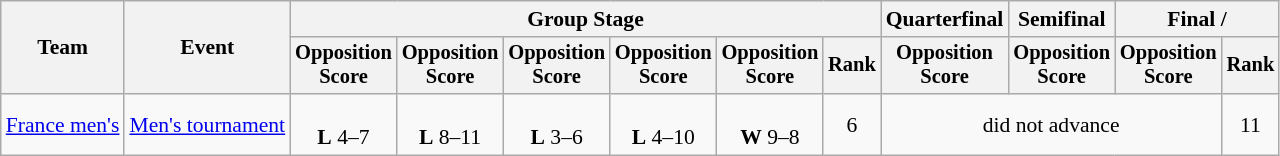<table class="wikitable" style="font-size:90%">
<tr>
<th rowspan=2>Team</th>
<th rowspan=2>Event</th>
<th colspan=6>Group Stage</th>
<th>Quarterfinal</th>
<th>Semifinal</th>
<th colspan=2>Final / </th>
</tr>
<tr style="font-size:95%">
<th>Opposition<br>Score</th>
<th>Opposition<br>Score</th>
<th>Opposition<br>Score</th>
<th>Opposition<br>Score</th>
<th>Opposition<br>Score</th>
<th>Rank</th>
<th>Opposition<br>Score</th>
<th>Opposition<br>Score</th>
<th>Opposition<br>Score</th>
<th>Rank</th>
</tr>
<tr align=center>
<td align=left><a href='#'>France men's</a></td>
<td align=left><a href='#'>Men's tournament</a></td>
<td><br><strong>L</strong> 4–7</td>
<td><br><strong>L</strong> 8–11</td>
<td><br><strong>L</strong> 3–6</td>
<td><br><strong>L</strong> 4–10</td>
<td><br><strong>W</strong> 9–8</td>
<td>6</td>
<td colspan=3>did not advance</td>
<td>11</td>
</tr>
</table>
